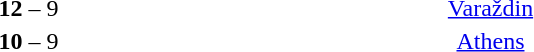<table style="text-align:center">
<tr>
<th width=200></th>
<th width=100></th>
<th width=200></th>
<th width=100></th>
</tr>
<tr>
<td align=right><strong></strong></td>
<td><strong>12</strong> – 9</td>
<td align=left></td>
<td><a href='#'>Varaždin</a></td>
</tr>
<tr>
<td align=right><strong></strong></td>
<td><strong>10</strong> – 9</td>
<td align=left></td>
<td><a href='#'>Athens</a></td>
</tr>
</table>
